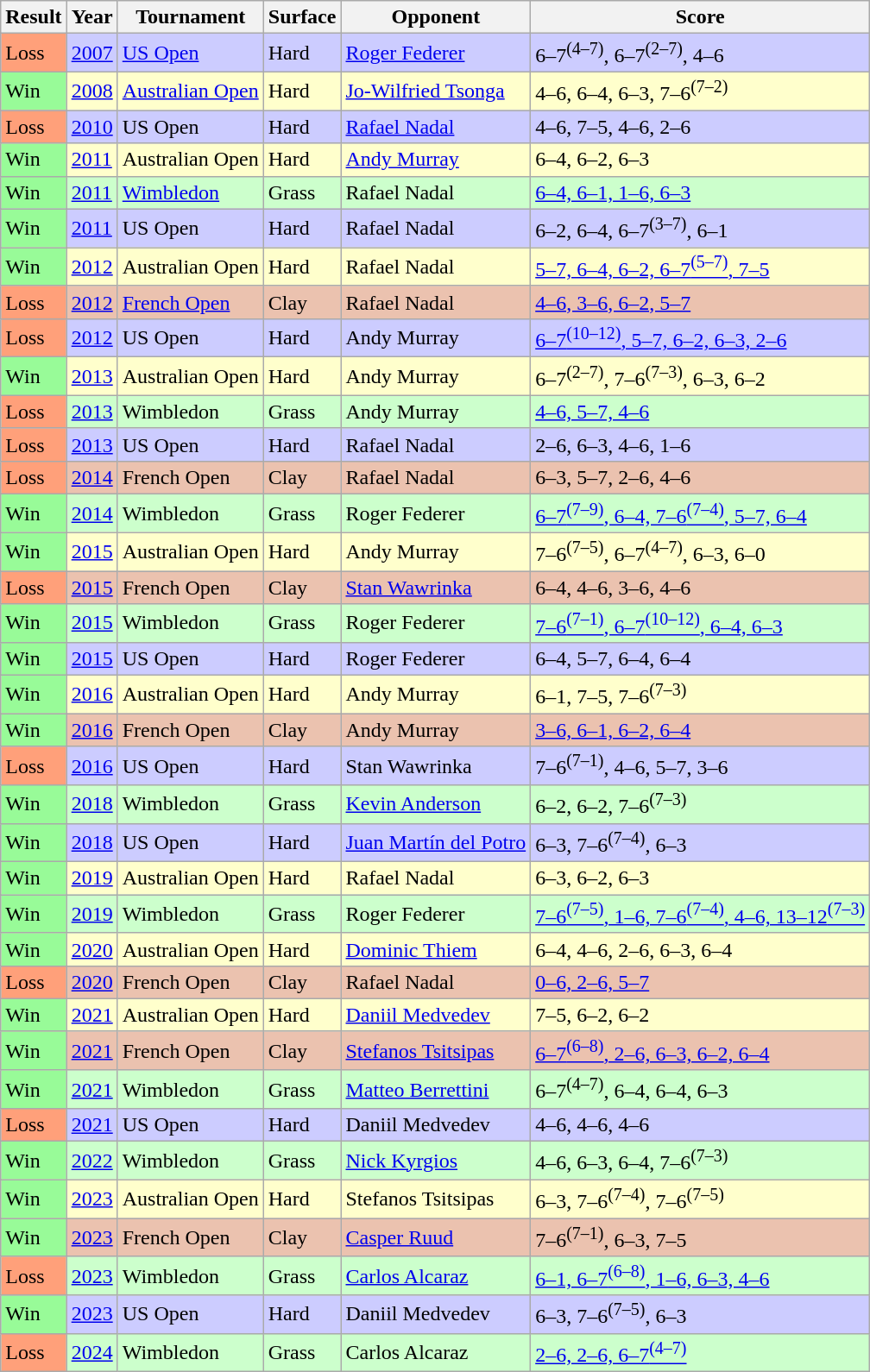<table class="sortable wikitable nowrap">
<tr>
<th>Result</th>
<th>Year</th>
<th>Tournament</th>
<th>Surface</th>
<th>Opponent</th>
<th class=unsortable>Score</th>
</tr>
<tr bgcolor=ccccff>
<td bgcolor=FFA07A>Loss</td>
<td><a href='#'>2007</a></td>
<td><a href='#'>US Open</a></td>
<td>Hard</td>
<td> <a href='#'>Roger Federer</a></td>
<td>6–7<sup>(4–7)</sup>, 6–7<sup>(2–7)</sup>, 4–6</td>
</tr>
<tr bgcolor=ffffcc>
<td bgcolor=98FB98>Win</td>
<td><a href='#'>2008</a></td>
<td><a href='#'>Australian Open</a></td>
<td>Hard</td>
<td> <a href='#'>Jo-Wilfried Tsonga</a></td>
<td>4–6, 6–4, 6–3, 7–6<sup>(7–2)</sup></td>
</tr>
<tr bgcolor=ccccff>
<td bgcolor=FFA07A>Loss</td>
<td><a href='#'>2010</a></td>
<td>US Open</td>
<td>Hard</td>
<td> <a href='#'>Rafael Nadal</a></td>
<td>4–6, 7–5, 4–6, 2–6</td>
</tr>
<tr bgcolor=ffffcc>
<td bgcolor=98FB98>Win</td>
<td><a href='#'>2011</a></td>
<td>Australian Open </td>
<td>Hard</td>
<td> <a href='#'>Andy Murray</a></td>
<td>6–4, 6–2, 6–3</td>
</tr>
<tr bgcolor=ccffcc>
<td bgcolor=98FB98>Win</td>
<td><a href='#'>2011</a></td>
<td><a href='#'>Wimbledon</a></td>
<td>Grass</td>
<td> Rafael Nadal</td>
<td><a href='#'>6–4, 6–1, 1–6, 6–3</a></td>
</tr>
<tr bgcolor=ccccff>
<td bgcolor=98FB98>Win</td>
<td><a href='#'>2011</a></td>
<td>US Open</td>
<td>Hard</td>
<td> Rafael Nadal</td>
<td>6–2, 6–4, 6–7<sup>(3–7)</sup>, 6–1</td>
</tr>
<tr bgcolor=ffffcc>
<td bgcolor=98FB98>Win</td>
<td><a href='#'>2012</a></td>
<td>Australian Open </td>
<td>Hard</td>
<td> Rafael Nadal</td>
<td><a href='#'>5–7, 6–4, 6–2, 6–7<sup>(5–7)</sup>, 7–5</a></td>
</tr>
<tr bgcolor=ebc2af>
<td bgcolor=FFA07A>Loss</td>
<td><a href='#'>2012</a></td>
<td><a href='#'>French Open</a></td>
<td>Clay</td>
<td> Rafael Nadal</td>
<td><a href='#'>4–6, 3–6, 6–2, 5–7</a></td>
</tr>
<tr bgcolor=ccccff>
<td bgcolor=FFA07A>Loss</td>
<td><a href='#'>2012</a></td>
<td>US Open</td>
<td>Hard</td>
<td> Andy Murray</td>
<td><a href='#'>6–7<sup>(10–12)</sup>, 5–7, 6–2, 6–3, 2–6</a></td>
</tr>
<tr bgcolor=ffffcc>
<td bgcolor=98FB98>Win</td>
<td><a href='#'>2013</a></td>
<td>Australian Open </td>
<td>Hard</td>
<td> Andy Murray</td>
<td>6–7<sup>(2–7)</sup>, 7–6<sup>(7–3)</sup>, 6–3, 6–2</td>
</tr>
<tr bgcolor=ccffcc>
<td bgcolor=FFA07A>Loss</td>
<td><a href='#'>2013</a></td>
<td>Wimbledon</td>
<td>Grass</td>
<td> Andy Murray</td>
<td><a href='#'>4–6, 5–7, 4–6</a></td>
</tr>
<tr bgcolor=ccccff>
<td bgcolor=FFA07A>Loss</td>
<td><a href='#'>2013</a></td>
<td>US Open</td>
<td>Hard</td>
<td> Rafael Nadal</td>
<td>2–6, 6–3, 4–6, 1–6</td>
</tr>
<tr bgcolor=ebc2af>
<td bgcolor=FFA07A>Loss</td>
<td><a href='#'>2014</a></td>
<td>French Open</td>
<td>Clay</td>
<td> Rafael Nadal</td>
<td>6–3, 5–7, 2–6, 4–6</td>
</tr>
<tr bgcolor=ccffcc>
<td bgcolor=98FB98>Win</td>
<td><a href='#'>2014</a></td>
<td>Wimbledon </td>
<td>Grass</td>
<td> Roger Federer</td>
<td><a href='#'>6–7<sup>(7–9)</sup>, 6–4, 7–6<sup>(7–4)</sup>, 5–7, 6–4</a></td>
</tr>
<tr bgcolor=ffffcc>
<td bgcolor=98FB98>Win</td>
<td><a href='#'>2015</a></td>
<td>Australian Open </td>
<td>Hard</td>
<td> Andy Murray</td>
<td>7–6<sup>(7–5)</sup>, 6–7<sup>(4–7)</sup>, 6–3, 6–0</td>
</tr>
<tr bgcolor=ebc2af>
<td bgcolor=FFA07A>Loss</td>
<td><a href='#'>2015</a></td>
<td>French Open</td>
<td>Clay</td>
<td> <a href='#'>Stan Wawrinka</a></td>
<td>6–4, 4–6, 3–6, 4–6</td>
</tr>
<tr bgcolor=ccffcc>
<td bgcolor=98FB98>Win</td>
<td><a href='#'>2015</a></td>
<td>Wimbledon </td>
<td>Grass</td>
<td> Roger Federer</td>
<td><a href='#'>7–6<sup>(7–1)</sup>, 6–7<sup>(10–12)</sup>, 6–4, 6–3</a></td>
</tr>
<tr bgcolor=ccccff>
<td bgcolor=98FB98>Win</td>
<td><a href='#'>2015</a></td>
<td>US Open </td>
<td>Hard</td>
<td> Roger Federer</td>
<td>6–4, 5–7, 6–4, 6–4</td>
</tr>
<tr bgcolor=ffffcc>
<td bgcolor=98FB98>Win</td>
<td><a href='#'>2016</a></td>
<td>Australian Open </td>
<td>Hard</td>
<td> Andy Murray</td>
<td>6–1, 7–5, 7–6<sup>(7–3)</sup></td>
</tr>
<tr bgcolor=ebc2af>
<td bgcolor=98FB98>Win</td>
<td><a href='#'>2016</a></td>
<td>French Open</td>
<td>Clay</td>
<td> Andy Murray</td>
<td><a href='#'>3–6, 6–1, 6–2, 6–4</a></td>
</tr>
<tr bgcolor=ccccff>
<td bgcolor=FFA07A>Loss</td>
<td><a href='#'>2016</a></td>
<td>US Open</td>
<td>Hard</td>
<td> Stan Wawrinka</td>
<td>7–6<sup>(7–1)</sup>, 4–6, 5–7, 3–6</td>
</tr>
<tr bgcolor=ccffcc>
<td bgcolor=98FB98>Win</td>
<td><a href='#'>2018</a></td>
<td>Wimbledon </td>
<td>Grass</td>
<td> <a href='#'>Kevin Anderson</a></td>
<td>6–2, 6–2, 7–6<sup>(7–3)</sup></td>
</tr>
<tr bgcolor=ccccff>
<td bgcolor=98FB98>Win</td>
<td><a href='#'>2018</a></td>
<td>US Open </td>
<td>Hard</td>
<td> <a href='#'>Juan Martín del Potro</a></td>
<td>6–3, 7–6<sup>(7–4)</sup>, 6–3</td>
</tr>
<tr bgcolor=#ffffcc>
<td bgcolor=98FB98>Win</td>
<td><a href='#'>2019</a></td>
<td>Australian Open </td>
<td>Hard</td>
<td> Rafael Nadal</td>
<td>6–3, 6–2, 6–3</td>
</tr>
<tr bgcolor=ccffcc>
<td bgcolor=98FB98>Win</td>
<td><a href='#'>2019</a></td>
<td>Wimbledon </td>
<td>Grass</td>
<td> Roger Federer</td>
<td><a href='#'>7–6<sup>(7–5)</sup>, 1–6, 7–6<sup>(7–4)</sup>, 4–6, 13–12<sup>(7–3)</sup></a></td>
</tr>
<tr bgcolor=ffffcc>
<td bgcolor=98FB98>Win</td>
<td><a href='#'>2020</a></td>
<td>Australian Open </td>
<td>Hard</td>
<td> <a href='#'>Dominic Thiem</a></td>
<td>6–4, 4–6, 2–6, 6–3, 6–4</td>
</tr>
<tr bgcolor=ebc2af>
<td bgcolor=FFA07A>Loss</td>
<td><a href='#'>2020</a></td>
<td>French Open</td>
<td>Clay</td>
<td> Rafael Nadal</td>
<td><a href='#'>0–6, 2–6, 5–7</a></td>
</tr>
<tr bgcolor=ffffcc>
<td bgcolor=98FB98>Win</td>
<td><a href='#'>2021</a></td>
<td>Australian Open </td>
<td>Hard</td>
<td> <a href='#'>Daniil Medvedev</a></td>
<td>7–5, 6–2, 6–2</td>
</tr>
<tr style="background:#ebc2af">
<td bgcolor=98FB98>Win</td>
<td><a href='#'>2021</a></td>
<td>French Open </td>
<td>Clay</td>
<td> <a href='#'>Stefanos Tsitsipas</a></td>
<td><a href='#'>6–7<sup>(6–8)</sup>, 2–6, 6–3, 6–2, 6–4</a></td>
</tr>
<tr style="background:#cfc;">
<td bgcolor=98FB98>Win</td>
<td><a href='#'>2021</a></td>
<td>Wimbledon </td>
<td>Grass</td>
<td> <a href='#'>Matteo Berrettini</a></td>
<td>6–7<sup>(4–7)</sup>, 6–4, 6–4, 6–3</td>
</tr>
<tr style="background:#CCCCFF;">
<td bgcolor=FFA07A>Loss</td>
<td><a href='#'>2021</a></td>
<td>US Open</td>
<td>Hard</td>
<td> Daniil Medvedev</td>
<td>4–6, 4–6, 4–6</td>
</tr>
<tr style="background:#cfc;">
<td bgcolor=98FB98>Win</td>
<td><a href='#'>2022</a></td>
<td>Wimbledon </td>
<td>Grass</td>
<td> <a href='#'>Nick Kyrgios</a></td>
<td>4–6, 6–3, 6–4, 7–6<sup>(7–3)</sup></td>
</tr>
<tr style="background:#FFFFCC">
<td bgcolor=98FB98>Win</td>
<td><a href='#'>2023</a></td>
<td>Australian Open </td>
<td>Hard</td>
<td> Stefanos Tsitsipas</td>
<td>6–3, 7–6<sup>(7–4)</sup>, 7–6<sup>(7–5)</sup></td>
</tr>
<tr style="background:#ebc2af">
<td bgcolor=98FB98>Win</td>
<td><a href='#'>2023</a></td>
<td>French Open </td>
<td>Clay</td>
<td> <a href='#'>Casper Ruud</a></td>
<td>7–6<sup>(7–1)</sup>, 6–3, 7–5</td>
</tr>
<tr style="background:#cfc;">
<td bgcolor=FFA07A>Loss</td>
<td><a href='#'>2023</a></td>
<td>Wimbledon</td>
<td>Grass</td>
<td> <a href='#'>Carlos Alcaraz</a></td>
<td><a href='#'>6–1, 6–7<sup>(6–8)</sup>, 1–6, 6–3, 4–6</a></td>
</tr>
<tr bgcolor=ccccff>
<td bgcolor=98FB98>Win</td>
<td><a href='#'>2023</a></td>
<td>US Open </td>
<td>Hard</td>
<td> Daniil Medvedev</td>
<td>6–3, 7–6<sup>(7–5)</sup>, 6–3</td>
</tr>
<tr style="background:#cfc;">
<td bgcolor=FFA07A>Loss</td>
<td><a href='#'>2024</a></td>
<td>Wimbledon</td>
<td>Grass</td>
<td> Carlos Alcaraz</td>
<td><a href='#'>2–6, 2–6, 6–7<sup>(4–7)</sup></a></td>
</tr>
</table>
